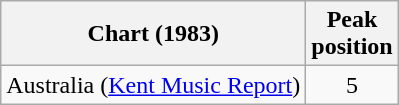<table class="wikitable">
<tr>
<th>Chart (1983)</th>
<th>Peak<br>position</th>
</tr>
<tr>
<td>Australia (<a href='#'>Kent Music Report</a>)</td>
<td align="center">5</td>
</tr>
</table>
